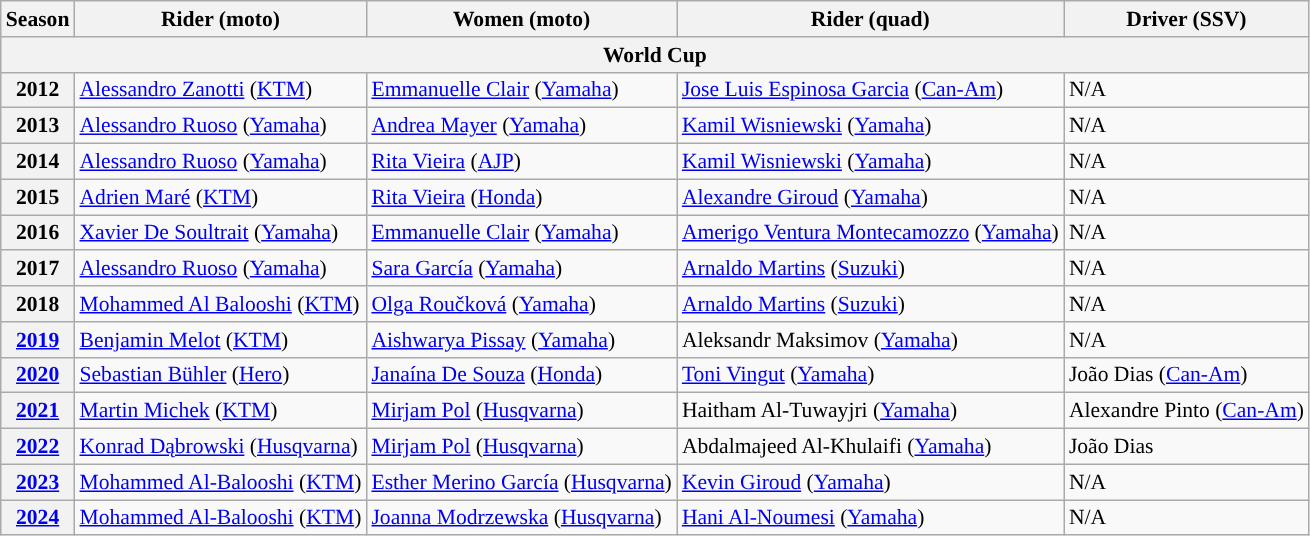<table class="wikitable" style="font-size:90%;">
<tr>
<th>Season</th>
<th>Rider (moto)</th>
<th>Women (moto)</th>
<th>Rider (quad)</th>
<th>Driver (SSV)</th>
</tr>
<tr>
<th Colspan="5">World Cup</th>
</tr>
<tr>
<th>2012</th>
<td> <a href='#'>Alessandro Zanotti</a> (<a href='#'>KTM</a>)</td>
<td> <a href='#'>Emmanuelle Clair</a> (<a href='#'>Yamaha</a>)</td>
<td> <a href='#'>Jose Luis Espinosa Garcia</a> (<a href='#'>Can-Am</a>)</td>
<td>N/A</td>
</tr>
<tr>
<th>2013</th>
<td> <a href='#'>Alessandro Ruoso</a> (<a href='#'>Yamaha</a>)</td>
<td> <a href='#'>Andrea Mayer</a> (<a href='#'>Yamaha</a>)</td>
<td> <a href='#'>Kamil Wisniewski</a> (<a href='#'>Yamaha</a>)</td>
<td>N/A</td>
</tr>
<tr>
<th>2014</th>
<td> <a href='#'>Alessandro Ruoso</a> (<a href='#'>Yamaha</a>)</td>
<td> <a href='#'>Rita Vieira</a> (<a href='#'>AJP</a>)</td>
<td> <a href='#'>Kamil Wisniewski</a> (<a href='#'>Yamaha</a>)</td>
<td>N/A</td>
</tr>
<tr>
<th>2015</th>
<td> <a href='#'>Adrien Maré</a> (<a href='#'>KTM</a>)</td>
<td> <a href='#'>Rita Vieira</a> (<a href='#'>Honda</a>)</td>
<td> <a href='#'>Alexandre Giroud</a> (<a href='#'>Yamaha</a>)</td>
<td>N/A</td>
</tr>
<tr>
<th>2016</th>
<td> <a href='#'>Xavier De Soultrait</a> (<a href='#'>Yamaha</a>)</td>
<td> <a href='#'>Emmanuelle Clair</a> (<a href='#'>Yamaha</a>)</td>
<td> <a href='#'>Amerigo Ventura Montecamozzo</a> (<a href='#'>Yamaha</a>)</td>
<td>N/A</td>
</tr>
<tr>
<th>2017</th>
<td> <a href='#'>Alessandro Ruoso</a> (<a href='#'>Yamaha</a>)</td>
<td> <a href='#'>Sara García</a> (<a href='#'>Yamaha</a>)</td>
<td> <a href='#'>Arnaldo Martins</a> (<a href='#'>Suzuki</a>)</td>
<td>N/A</td>
</tr>
<tr>
<th>2018</th>
<td> <a href='#'>Mohammed Al Balooshi</a> (<a href='#'>KTM</a>)</td>
<td> <a href='#'>Olga Roučková</a> (<a href='#'>Yamaha</a>)</td>
<td> <a href='#'>Arnaldo Martins</a> (<a href='#'>Suzuki</a>)</td>
<td>N/A</td>
</tr>
<tr>
<th><a href='#'>2019</a></th>
<td> <a href='#'>Benjamin Melot</a> (<a href='#'>KTM</a>)</td>
<td> <a href='#'>Aishwarya Pissay</a> (<a href='#'>Yamaha</a>)</td>
<td> Aleksandr Maksimov (<a href='#'>Yamaha</a>)</td>
<td>N/A</td>
</tr>
<tr>
<th><a href='#'>2020</a></th>
<td> <a href='#'>Sebastian Bühler</a> (<a href='#'>Hero</a>)</td>
<td> <a href='#'>Janaína De Souza</a> (<a href='#'>Honda</a>)</td>
<td> <a href='#'>Toni Vingut</a> (<a href='#'>Yamaha</a>)</td>
<td> João Dias (<a href='#'>Can-Am</a>)</td>
</tr>
<tr>
<th><a href='#'>2021</a></th>
<td> <a href='#'>Martin Michek</a> (<a href='#'>KTM</a>)</td>
<td> <a href='#'>Mirjam Pol</a> (<a href='#'>Husqvarna</a>)</td>
<td> Haitham Al-Tuwayjri (<a href='#'>Yamaha</a>)</td>
<td> Alexandre Pinto (<a href='#'>Can-Am</a>)</td>
</tr>
<tr>
<th><a href='#'>2022</a></th>
<td> <a href='#'>Konrad Dąbrowski</a> (<a href='#'>Husqvarna</a>)</td>
<td> <a href='#'>Mirjam Pol</a> (<a href='#'>Husqvarna</a>)</td>
<td> Abdalmajeed Al-Khulaifi (<a href='#'>Yamaha</a>)</td>
<td> João Dias</td>
</tr>
<tr>
<th><a href='#'>2023</a></th>
<td> <a href='#'>Mohammed Al-Balooshi</a> (<a href='#'>KTM</a>)</td>
<td> <a href='#'>Esther Merino García</a> (<a href='#'>Husqvarna</a>)</td>
<td> <a href='#'>Kevin Giroud</a> (<a href='#'>Yamaha</a>)</td>
<td>N/A</td>
</tr>
<tr>
<th><a href='#'>2024</a></th>
<td> <a href='#'>Mohammed Al-Balooshi</a> (<a href='#'>KTM</a>)</td>
<td> <a href='#'>Joanna Modrzewska</a> (<a href='#'>Husqvarna</a>)</td>
<td> <a href='#'>Hani Al-Noumesi</a> (<a href='#'>Yamaha</a>)</td>
<td>N/A</td>
</tr>
</table>
